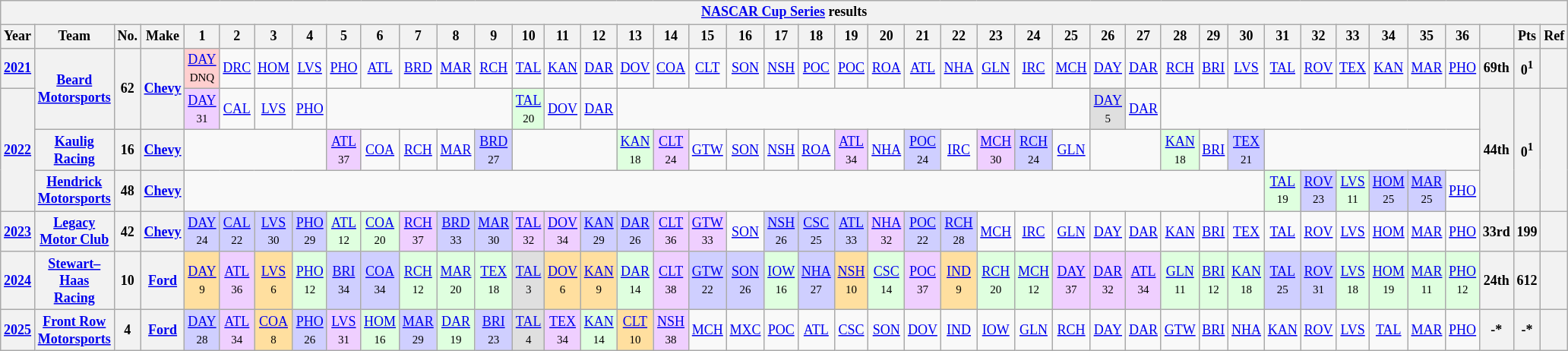<table class="wikitable" style="text-align:center; font-size:75%">
<tr>
<th colspan=43><a href='#'>NASCAR Cup Series</a> results</th>
</tr>
<tr>
<th>Year</th>
<th>Team</th>
<th>No.</th>
<th>Make</th>
<th>1</th>
<th>2</th>
<th>3</th>
<th>4</th>
<th>5</th>
<th>6</th>
<th>7</th>
<th>8</th>
<th>9</th>
<th>10</th>
<th>11</th>
<th>12</th>
<th>13</th>
<th>14</th>
<th>15</th>
<th>16</th>
<th>17</th>
<th>18</th>
<th>19</th>
<th>20</th>
<th>21</th>
<th>22</th>
<th>23</th>
<th>24</th>
<th>25</th>
<th>26</th>
<th>27</th>
<th>28</th>
<th>29</th>
<th>30</th>
<th>31</th>
<th>32</th>
<th>33</th>
<th>34</th>
<th>35</th>
<th>36</th>
<th></th>
<th>Pts</th>
<th>Ref</th>
</tr>
<tr>
<th><a href='#'>2021</a></th>
<th rowspan=2><a href='#'>Beard Motorsports</a></th>
<th rowspan=2>62</th>
<th rowspan=2><a href='#'>Chevy</a></th>
<td style="background:#FFCFCF;"><a href='#'>DAY</a><br><small>DNQ</small></td>
<td><a href='#'>DRC</a></td>
<td><a href='#'>HOM</a></td>
<td><a href='#'>LVS</a></td>
<td><a href='#'>PHO</a></td>
<td><a href='#'>ATL</a></td>
<td><a href='#'>BRD</a></td>
<td><a href='#'>MAR</a></td>
<td><a href='#'>RCH</a></td>
<td><a href='#'>TAL</a></td>
<td><a href='#'>KAN</a></td>
<td><a href='#'>DAR</a></td>
<td><a href='#'>DOV</a></td>
<td><a href='#'>COA</a></td>
<td><a href='#'>CLT</a></td>
<td><a href='#'>SON</a></td>
<td><a href='#'>NSH</a></td>
<td><a href='#'>POC</a></td>
<td><a href='#'>POC</a></td>
<td><a href='#'>ROA</a></td>
<td><a href='#'>ATL</a></td>
<td><a href='#'>NHA</a></td>
<td><a href='#'>GLN</a></td>
<td><a href='#'>IRC</a></td>
<td><a href='#'>MCH</a></td>
<td><a href='#'>DAY</a></td>
<td><a href='#'>DAR</a></td>
<td><a href='#'>RCH</a></td>
<td><a href='#'>BRI</a></td>
<td><a href='#'>LVS</a></td>
<td><a href='#'>TAL</a></td>
<td><a href='#'>ROV</a></td>
<td><a href='#'>TEX</a></td>
<td><a href='#'>KAN</a></td>
<td><a href='#'>MAR</a></td>
<td><a href='#'>PHO</a></td>
<th>69th</th>
<th>0<sup>1</sup></th>
<th></th>
</tr>
<tr>
<th rowspan=3><a href='#'>2022</a></th>
<td style="background:#EFCFFF;"><a href='#'>DAY</a><br><small>31</small></td>
<td><a href='#'>CAL</a></td>
<td><a href='#'>LVS</a></td>
<td><a href='#'>PHO</a></td>
<td colspan=5></td>
<td style="background:#DFFFDF;"><a href='#'>TAL</a><br><small>20</small></td>
<td><a href='#'>DOV</a></td>
<td><a href='#'>DAR</a></td>
<td colspan=13></td>
<td style="background:#DFDFDF;"><a href='#'>DAY</a><br><small>5</small></td>
<td><a href='#'>DAR</a></td>
<td colspan=9></td>
<th rowspan=3>44th</th>
<th rowspan=3>0<sup>1</sup></th>
<th rowspan=3></th>
</tr>
<tr>
<th><a href='#'>Kaulig Racing</a></th>
<th>16</th>
<th><a href='#'>Chevy</a></th>
<td colspan=4></td>
<td style="background:#EFCFFF;"><a href='#'>ATL</a><br><small>37</small></td>
<td><a href='#'>COA</a></td>
<td><a href='#'>RCH</a></td>
<td><a href='#'>MAR</a></td>
<td style="background:#CFCFFF;"><a href='#'>BRD</a><br><small>27</small></td>
<td colspan=3></td>
<td style="background:#DFFFDF;"><a href='#'>KAN</a><br><small>18</small></td>
<td style="background:#EFCFFF;"><a href='#'>CLT</a><br><small>24</small></td>
<td><a href='#'>GTW</a></td>
<td><a href='#'>SON</a></td>
<td><a href='#'>NSH</a></td>
<td><a href='#'>ROA</a></td>
<td style="background:#EFCFFF;"><a href='#'>ATL</a><br><small>34</small></td>
<td><a href='#'>NHA</a></td>
<td style="background:#CFCFFF;"><a href='#'>POC</a><br><small>24</small></td>
<td><a href='#'>IRC</a></td>
<td style="background:#EFCFFF;"><a href='#'>MCH</a><br><small>30</small></td>
<td style="background:#CFCFFF;"><a href='#'>RCH</a><br><small>24</small></td>
<td><a href='#'>GLN</a></td>
<td colspan=2></td>
<td style="background:#DFFFDF;"><a href='#'>KAN</a><br><small>18</small></td>
<td><a href='#'>BRI</a></td>
<td style="background:#CFCFFF;"><a href='#'>TEX</a><br><small>21</small></td>
<td colspan=6></td>
</tr>
<tr>
<th><a href='#'>Hendrick Motorsports</a></th>
<th>48</th>
<th><a href='#'>Chevy</a></th>
<td colspan=30></td>
<td style="background:#DFFFDF;"><a href='#'>TAL</a><br><small>19</small></td>
<td style="background:#CFCFFF;"><a href='#'>ROV</a><br><small>23</small></td>
<td style="background:#DFFFDF;"><a href='#'>LVS</a><br><small>11</small></td>
<td style="background:#CFCFFF;"><a href='#'>HOM</a><br><small>25</small></td>
<td style="background:#CFCFFF;"><a href='#'>MAR</a><br><small>25</small></td>
<td><a href='#'>PHO</a></td>
</tr>
<tr>
<th><a href='#'>2023</a></th>
<th><a href='#'>Legacy Motor Club</a></th>
<th>42</th>
<th><a href='#'>Chevy</a></th>
<td style="background:#CFCFFF;"><a href='#'>DAY</a><br><small>24</small></td>
<td style="background:#CFCFFF;"><a href='#'>CAL</a><br><small>22</small></td>
<td style="background:#CFCFFF;"><a href='#'>LVS</a><br><small>30</small></td>
<td style="background:#CFCFFF;"><a href='#'>PHO</a><br><small>29</small></td>
<td style="background:#DFFFDF;"><a href='#'>ATL</a><br><small>12</small></td>
<td style="background:#DFFFDF;"><a href='#'>COA</a><br><small>20</small></td>
<td style="background:#EFCFFF;"><a href='#'>RCH</a><br><small>37</small></td>
<td style="background:#CFCFFF;"><a href='#'>BRD</a><br><small>33</small></td>
<td style="background:#CFCFFF;"><a href='#'>MAR</a><br><small>30</small></td>
<td style="background:#EFCFFF;"><a href='#'>TAL</a><br><small>32</small></td>
<td style="background:#EFCFFF;"><a href='#'>DOV</a><br><small>34</small></td>
<td style="background:#CFCFFF;"><a href='#'>KAN</a><br><small>29</small></td>
<td style="background:#CFCFFF;"><a href='#'>DAR</a><br><small>26</small></td>
<td style="background:#EFCFFF;"><a href='#'>CLT</a><br><small>36</small></td>
<td style="background:#EFCFFF;"><a href='#'>GTW</a><br><small>33</small></td>
<td><a href='#'>SON</a></td>
<td style="background:#CFCFFF;"><a href='#'>NSH</a><br><small>26</small></td>
<td style="background:#CFCFFF;"><a href='#'>CSC</a><br><small>25</small></td>
<td style="background:#CFCFFF;"><a href='#'>ATL</a><br><small>33</small></td>
<td style="background:#EFCFFF;"><a href='#'>NHA</a><br><small>32</small></td>
<td style="background:#CFCFFF;"><a href='#'>POC</a><br><small>22</small></td>
<td style="background:#CFCFFF;"><a href='#'>RCH</a><br><small>28</small></td>
<td><a href='#'>MCH</a></td>
<td><a href='#'>IRC</a></td>
<td><a href='#'>GLN</a></td>
<td><a href='#'>DAY</a></td>
<td><a href='#'>DAR</a></td>
<td><a href='#'>KAN</a></td>
<td><a href='#'>BRI</a></td>
<td><a href='#'>TEX</a></td>
<td><a href='#'>TAL</a></td>
<td><a href='#'>ROV</a></td>
<td><a href='#'>LVS</a></td>
<td><a href='#'>HOM</a></td>
<td><a href='#'>MAR</a></td>
<td><a href='#'>PHO</a></td>
<th>33rd</th>
<th>199</th>
<th></th>
</tr>
<tr>
<th><a href='#'>2024</a></th>
<th><a href='#'>Stewart–Haas Racing</a></th>
<th>10</th>
<th><a href='#'>Ford</a></th>
<td style="background:#FFDF9F;"><a href='#'>DAY</a><br><small>9</small></td>
<td style="background:#EFCFFF;"><a href='#'>ATL</a><br><small>36</small></td>
<td style="background:#FFDF9F;"><a href='#'>LVS</a><br><small>6</small></td>
<td style="background:#DFFFDF;"><a href='#'>PHO</a><br><small>12</small></td>
<td style="background:#CFCFFF;"><a href='#'>BRI</a><br><small>34</small></td>
<td style="background:#CFCFFF;"><a href='#'>COA</a><br><small>34</small></td>
<td style="background:#DFFFDF;"><a href='#'>RCH</a><br><small>12</small></td>
<td style="background:#DFFFDF;"><a href='#'>MAR</a><br><small>20</small></td>
<td style="background:#DFFFDF;"><a href='#'>TEX</a><br><small>18</small></td>
<td style="background:#DFDFDF;"><a href='#'>TAL</a><br><small>3</small></td>
<td style="background:#FFDF9F;"><a href='#'>DOV</a><br><small>6</small></td>
<td style="background:#FFDF9F;"><a href='#'>KAN</a><br><small>9</small></td>
<td style="background:#DFFFDF;"><a href='#'>DAR</a><br><small>14</small></td>
<td style="background:#EFCFFF;"><a href='#'>CLT</a><br><small>38</small></td>
<td style="background:#CFCFFF;"><a href='#'>GTW</a><br><small>22</small></td>
<td style="background:#CFCFFF;"><a href='#'>SON</a><br><small>26</small></td>
<td style="background:#DFFFDF;"><a href='#'>IOW</a><br><small>16</small></td>
<td style="background:#CFCFFF;"><a href='#'>NHA</a><br><small>27</small></td>
<td style="background:#FFDF9F;"><a href='#'>NSH</a><br><small>10</small></td>
<td style="background:#DFFFDF;"><a href='#'>CSC</a><br><small>14</small></td>
<td style="background:#EFCFFF;"><a href='#'>POC</a><br><small>37</small></td>
<td style="background:#FFDF9F;"><a href='#'>IND</a><br><small>9</small></td>
<td style="background:#DFFFDF;"><a href='#'>RCH</a><br><small>20</small></td>
<td style="background:#DFFFDF;"><a href='#'>MCH</a><br><small>12</small></td>
<td style="background:#EFCFFF;"><a href='#'>DAY</a><br><small>37</small></td>
<td style="background:#EFCFFF;"><a href='#'>DAR</a><br><small>32</small></td>
<td style="background:#EFCFFF;"><a href='#'>ATL</a><br><small>34</small></td>
<td style="background:#DFFFDF;"><a href='#'>GLN</a><br><small>11</small></td>
<td style="background:#DFFFDF;"><a href='#'>BRI</a><br><small>12</small></td>
<td style="background:#DFFFDF;"><a href='#'>KAN</a><br><small>18</small></td>
<td style="background:#CFCFFF;"><a href='#'>TAL</a><br><small>25</small></td>
<td style="background:#CFCFFF;"><a href='#'>ROV</a><br><small>31</small></td>
<td style="background:#DFFFDF;"><a href='#'>LVS</a><br><small>18</small></td>
<td style="background:#DFFFDF;"><a href='#'>HOM</a><br><small>19</small></td>
<td style="background:#DFFFDF;"><a href='#'>MAR</a><br><small>11</small></td>
<td style="background:#DFFFDF;"><a href='#'>PHO</a><br><small>12</small></td>
<th>24th</th>
<th>612</th>
<th></th>
</tr>
<tr>
<th><a href='#'>2025</a></th>
<th><a href='#'>Front Row Motorsports</a></th>
<th>4</th>
<th><a href='#'>Ford</a></th>
<td style="background:#CFCFFF;"><a href='#'>DAY</a><br><small>28</small></td>
<td style="background:#EFCFFF;"><a href='#'>ATL</a><br><small>34</small></td>
<td style="background:#FFDF9F;"><a href='#'>COA</a><br><small>8</small></td>
<td style="background:#CFCFFF;"><a href='#'>PHO</a><br><small>26</small></td>
<td style="background:#EFCFFF;"><a href='#'>LVS</a><br><small>31</small></td>
<td style="background:#DFFFDF;"><a href='#'>HOM</a><br><small>16</small></td>
<td style="background:#CFCFFF;"><a href='#'>MAR</a><br><small>29</small></td>
<td style="background:#DFFFDF;"><a href='#'>DAR</a><br><small>19</small></td>
<td style="background:#CFCFFF;"><a href='#'>BRI</a><br><small>23</small></td>
<td style="background:#DFDFDF;"><a href='#'>TAL</a><br><small>4</small></td>
<td style="background:#EFCFFF;"><a href='#'>TEX</a><br><small>34</small></td>
<td style="background:#DFFFDF;"><a href='#'>KAN</a><br><small>14</small></td>
<td style="background:#FFDF9F;"><a href='#'>CLT</a><br><small>10</small></td>
<td style="background:#EFCFFF;"><a href='#'>NSH</a><br><small>38</small></td>
<td style="background:#;"><a href='#'>MCH</a><br><small></small></td>
<td><a href='#'>MXC</a></td>
<td><a href='#'>POC</a></td>
<td><a href='#'>ATL</a></td>
<td><a href='#'>CSC</a></td>
<td><a href='#'>SON</a></td>
<td><a href='#'>DOV</a></td>
<td><a href='#'>IND</a></td>
<td><a href='#'>IOW</a></td>
<td><a href='#'>GLN</a></td>
<td><a href='#'>RCH</a></td>
<td><a href='#'>DAY</a></td>
<td><a href='#'>DAR</a></td>
<td><a href='#'>GTW</a></td>
<td><a href='#'>BRI</a></td>
<td><a href='#'>NHA</a></td>
<td><a href='#'>KAN</a></td>
<td><a href='#'>ROV</a></td>
<td><a href='#'>LVS</a></td>
<td><a href='#'>TAL</a></td>
<td><a href='#'>MAR</a></td>
<td><a href='#'>PHO</a></td>
<th>-*</th>
<th>-*</th>
<th></th>
</tr>
</table>
